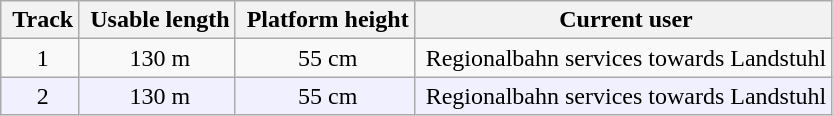<table class="wikitable" style="text-indent:4px">
<tr class="hintergrundfarbe6">
<th>Track</th>
<th>Usable length</th>
<th>Platform height</th>
<th>Current user</th>
</tr>
<tr>
<td style="text-align:center">1</td>
<td style="text-align:center">130 m</td>
<td style="text-align:center">55 cm</td>
<td>Regionalbahn services towards Landstuhl</td>
</tr>
<tr bgcolor="#f0f0ff">
<td style="text-align:center">2</td>
<td style="text-align:center">130 m</td>
<td style="text-align:center">55 cm</td>
<td>Regionalbahn services towards Landstuhl</td>
</tr>
</table>
